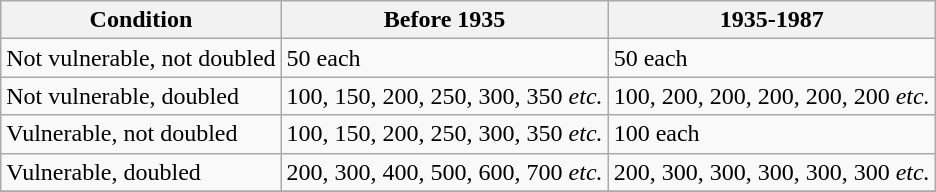<table class="wikitable">
<tr>
<th>Condition</th>
<th>Before 1935</th>
<th>1935-1987</th>
</tr>
<tr>
<td>Not vulnerable, not doubled</td>
<td>50 each</td>
<td>50 each</td>
</tr>
<tr>
<td>Not vulnerable, doubled</td>
<td>100, 150, 200, 250, 300, 350 <em>etc.</em></td>
<td>100, 200, 200, 200, 200, 200 <em>etc.</em></td>
</tr>
<tr>
<td>Vulnerable, not doubled</td>
<td>100, 150, 200, 250, 300, 350 <em>etc.</em></td>
<td>100 each</td>
</tr>
<tr>
<td>Vulnerable, doubled</td>
<td>200, 300, 400, 500, 600, 700 <em>etc.</em></td>
<td>200, 300, 300, 300, 300, 300 <em>etc.</em></td>
</tr>
<tr>
</tr>
</table>
